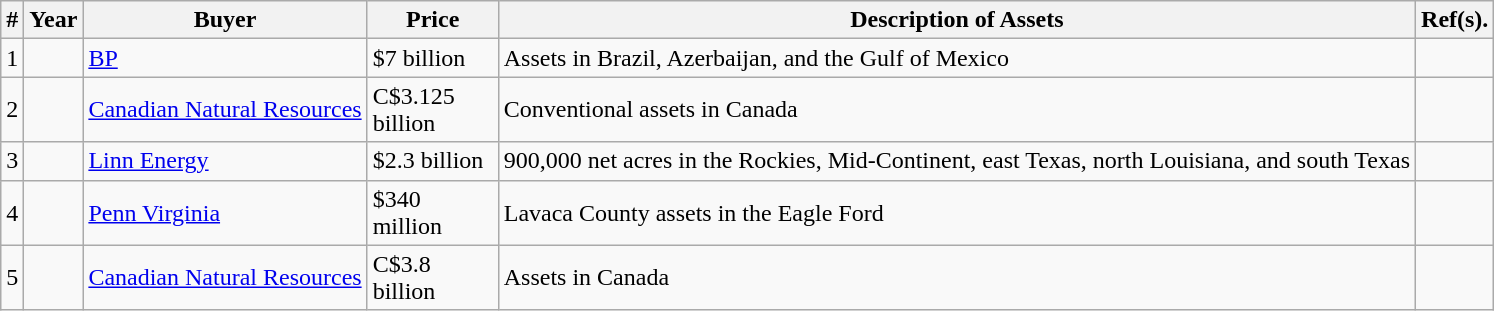<table class="wikitable sortable">
<tr>
<th scope="col">#</th>
<th scope="col">Year</th>
<th scope="col">Buyer</th>
<th scope="col" style="width:80px;">Price</th>
<th scope="col">Description of Assets</th>
<th scope="col" class="unsortable">Ref(s).</th>
</tr>
<tr>
<td>1</td>
<td></td>
<td><a href='#'>BP</a></td>
<td>$7 billion</td>
<td>Assets in Brazil, Azerbaijan, and the Gulf of Mexico</td>
<td></td>
</tr>
<tr>
<td>2</td>
<td></td>
<td><a href='#'>Canadian Natural Resources</a></td>
<td>C$3.125 billion</td>
<td>Conventional assets in Canada</td>
<td></td>
</tr>
<tr>
<td>3</td>
<td></td>
<td><a href='#'>Linn Energy</a></td>
<td>$2.3 billion</td>
<td>900,000 net acres in the Rockies, Mid-Continent, east Texas, north Louisiana, and south Texas</td>
<td></td>
</tr>
<tr>
<td>4</td>
<td></td>
<td><a href='#'>Penn Virginia</a></td>
<td>$340 million</td>
<td>Lavaca County assets in the Eagle Ford</td>
<td></td>
</tr>
<tr>
<td>5</td>
<td></td>
<td><a href='#'>Canadian Natural Resources</a></td>
<td>C$3.8 billion</td>
<td>Assets in Canada</td>
<td></td>
</tr>
</table>
